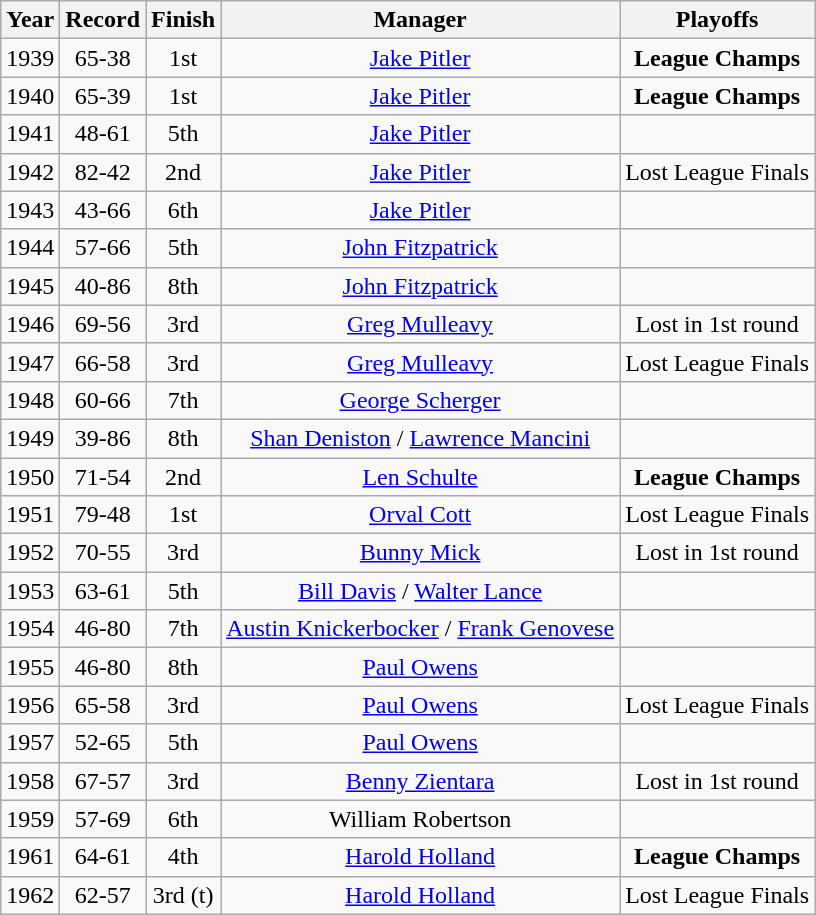<table class="wikitable" style="text-align:center">
<tr>
<th>Year</th>
<th>Record</th>
<th>Finish</th>
<th>Manager</th>
<th>Playoffs</th>
</tr>
<tr>
<td>1939</td>
<td>65-38</td>
<td>1st</td>
<td><a href='#'>Jake Pitler</a></td>
<td><strong>League Champs</strong></td>
</tr>
<tr>
<td>1940</td>
<td>65-39</td>
<td>1st</td>
<td><a href='#'>Jake Pitler</a></td>
<td><strong>League Champs</strong></td>
</tr>
<tr>
<td>1941</td>
<td>48-61</td>
<td>5th</td>
<td><a href='#'>Jake Pitler</a></td>
<td></td>
</tr>
<tr>
<td>1942</td>
<td>82-42</td>
<td>2nd</td>
<td><a href='#'>Jake Pitler</a></td>
<td>Lost League Finals</td>
</tr>
<tr>
<td>1943</td>
<td>43-66</td>
<td>6th</td>
<td><a href='#'>Jake Pitler</a></td>
<td></td>
</tr>
<tr>
<td>1944</td>
<td>57-66</td>
<td>5th</td>
<td><a href='#'>John Fitzpatrick</a></td>
<td></td>
</tr>
<tr>
<td>1945</td>
<td>40-86</td>
<td>8th</td>
<td><a href='#'>John Fitzpatrick</a></td>
<td></td>
</tr>
<tr>
<td>1946</td>
<td>69-56</td>
<td>3rd</td>
<td><a href='#'>Greg Mulleavy</a></td>
<td>Lost in 1st round</td>
</tr>
<tr>
<td>1947</td>
<td>66-58</td>
<td>3rd</td>
<td><a href='#'>Greg Mulleavy</a></td>
<td>Lost League Finals</td>
</tr>
<tr>
<td>1948</td>
<td>60-66</td>
<td>7th</td>
<td><a href='#'>George Scherger</a></td>
<td></td>
</tr>
<tr>
<td>1949</td>
<td>39-86</td>
<td>8th</td>
<td><a href='#'>Shan Deniston</a> / <a href='#'>Lawrence Mancini</a></td>
<td></td>
</tr>
<tr>
<td>1950</td>
<td>71-54</td>
<td>2nd</td>
<td><a href='#'>Len Schulte</a></td>
<td><strong>League Champs</strong></td>
</tr>
<tr>
<td>1951</td>
<td>79-48</td>
<td>1st</td>
<td><a href='#'>Orval Cott</a></td>
<td>Lost League Finals</td>
</tr>
<tr>
<td>1952</td>
<td>70-55</td>
<td>3rd</td>
<td><a href='#'>Bunny Mick</a></td>
<td>Lost in 1st round</td>
</tr>
<tr>
<td>1953</td>
<td>63-61</td>
<td>5th</td>
<td><a href='#'>Bill Davis</a> / <a href='#'>Walter Lance</a></td>
<td></td>
</tr>
<tr>
<td>1954</td>
<td>46-80</td>
<td>7th</td>
<td><a href='#'>Austin Knickerbocker</a> / <a href='#'>Frank Genovese</a></td>
<td></td>
</tr>
<tr>
<td>1955</td>
<td>46-80</td>
<td>8th</td>
<td><a href='#'>Paul Owens</a></td>
<td></td>
</tr>
<tr>
<td>1956</td>
<td>65-58</td>
<td>3rd</td>
<td><a href='#'>Paul Owens</a></td>
<td>Lost League Finals</td>
</tr>
<tr>
<td>1957</td>
<td>52-65</td>
<td>5th</td>
<td><a href='#'>Paul Owens</a></td>
<td></td>
</tr>
<tr>
<td>1958</td>
<td>67-57</td>
<td>3rd</td>
<td><a href='#'>Benny Zientara</a></td>
<td>Lost in 1st round</td>
</tr>
<tr>
<td>1959</td>
<td>57-69</td>
<td>6th</td>
<td>William Robertson</td>
<td></td>
</tr>
<tr>
<td>1961</td>
<td>64-61</td>
<td>4th</td>
<td><a href='#'>Harold Holland</a></td>
<td><strong>League Champs</strong></td>
</tr>
<tr>
<td>1962</td>
<td>62-57</td>
<td>3rd (t)</td>
<td><a href='#'>Harold Holland</a></td>
<td>Lost League Finals</td>
</tr>
</table>
